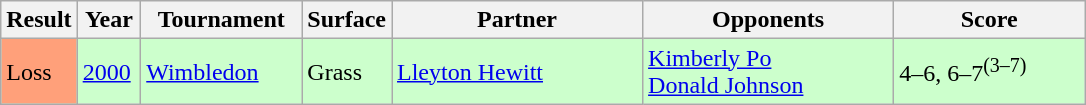<table class="sortable wikitable">
<tr>
<th>Result</th>
<th style="width:35px">Year</th>
<th style="width:100px">Tournament</th>
<th>Surface</th>
<th style="width:160px">Partner</th>
<th style="width:160px">Opponents</th>
<th style="width:120px" class="unsortable">Score</th>
</tr>
<tr style="background:#cfc;">
<td style="background:#ffa07a;">Loss</td>
<td><a href='#'>2000</a></td>
<td><a href='#'>Wimbledon</a></td>
<td>Grass</td>
<td> <a href='#'>Lleyton Hewitt</a></td>
<td> <a href='#'>Kimberly Po</a><br> <a href='#'>Donald Johnson</a></td>
<td>4–6, 6–7<sup>(3–7)</sup></td>
</tr>
</table>
